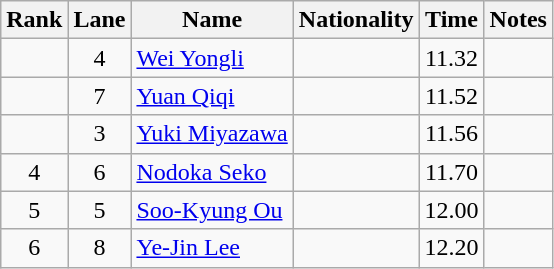<table class="wikitable sortable" style="text-align:center">
<tr>
<th>Rank</th>
<th>Lane</th>
<th>Name</th>
<th>Nationality</th>
<th>Time</th>
<th>Notes</th>
</tr>
<tr>
<td align=center></td>
<td>4</td>
<td align=left><a href='#'>Wei Yongli</a></td>
<td align=left></td>
<td>11.32</td>
<td></td>
</tr>
<tr>
<td align=center></td>
<td>7</td>
<td align=left><a href='#'>Yuan Qiqi</a></td>
<td align=left></td>
<td>11.52</td>
<td></td>
</tr>
<tr>
<td align=center></td>
<td>3</td>
<td align=left><a href='#'>Yuki Miyazawa</a></td>
<td align=left></td>
<td>11.56</td>
<td></td>
</tr>
<tr>
<td align=center>4</td>
<td>6</td>
<td align=left><a href='#'>Nodoka Seko</a></td>
<td align=left></td>
<td>11.70</td>
<td></td>
</tr>
<tr>
<td align=center>5</td>
<td>5</td>
<td align=left><a href='#'>Soo-Kyung Ou</a></td>
<td align=left></td>
<td>12.00</td>
<td></td>
</tr>
<tr>
<td align=center>6</td>
<td>8</td>
<td align=left><a href='#'>Ye-Jin Lee</a></td>
<td align=left></td>
<td>12.20</td>
<td></td>
</tr>
</table>
